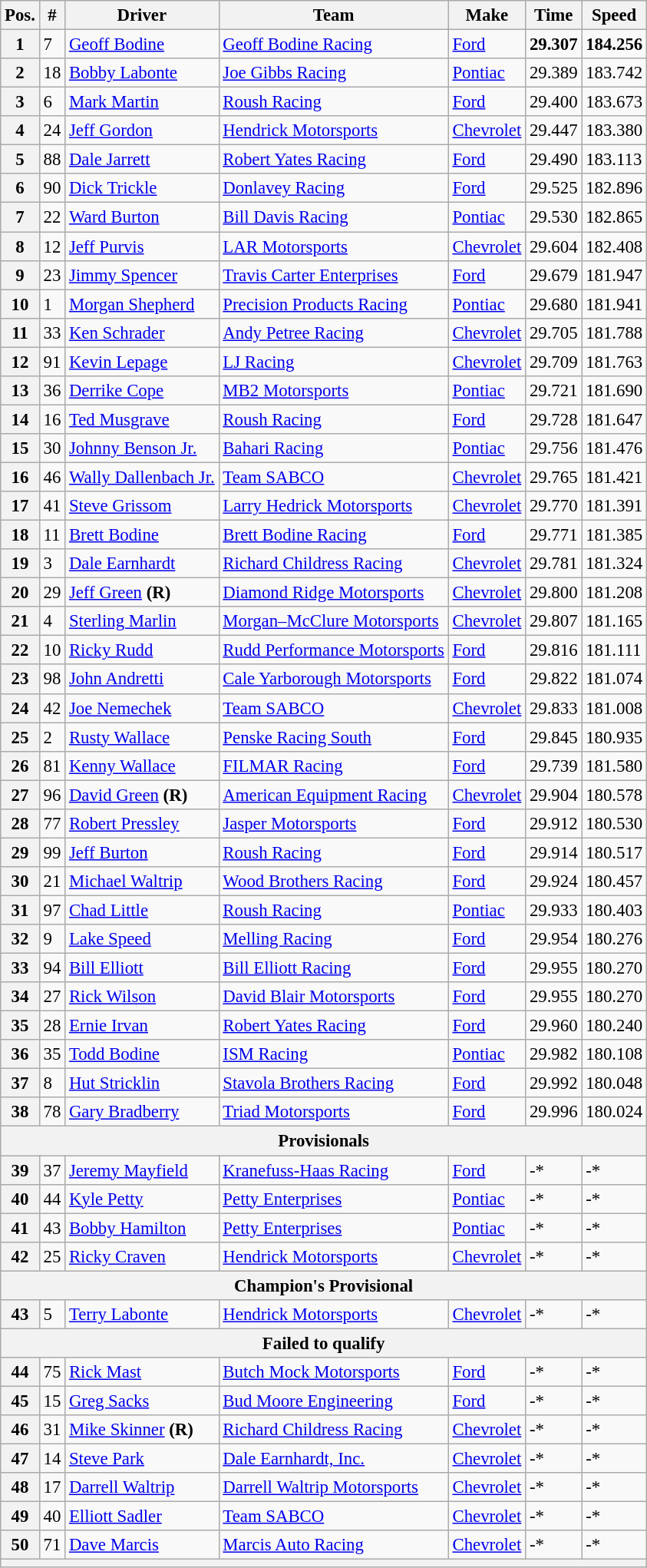<table class="wikitable" style="font-size:95%">
<tr>
<th>Pos.</th>
<th>#</th>
<th>Driver</th>
<th>Team</th>
<th>Make</th>
<th>Time</th>
<th>Speed</th>
</tr>
<tr>
<th>1</th>
<td>7</td>
<td><a href='#'>Geoff Bodine</a></td>
<td><a href='#'>Geoff Bodine Racing</a></td>
<td><a href='#'>Ford</a></td>
<td><strong>29.307</strong></td>
<td><strong>184.256</strong></td>
</tr>
<tr>
<th>2</th>
<td>18</td>
<td><a href='#'>Bobby Labonte</a></td>
<td><a href='#'>Joe Gibbs Racing</a></td>
<td><a href='#'>Pontiac</a></td>
<td>29.389</td>
<td>183.742</td>
</tr>
<tr>
<th>3</th>
<td>6</td>
<td><a href='#'>Mark Martin</a></td>
<td><a href='#'>Roush Racing</a></td>
<td><a href='#'>Ford</a></td>
<td>29.400</td>
<td>183.673</td>
</tr>
<tr>
<th>4</th>
<td>24</td>
<td><a href='#'>Jeff Gordon</a></td>
<td><a href='#'>Hendrick Motorsports</a></td>
<td><a href='#'>Chevrolet</a></td>
<td>29.447</td>
<td>183.380</td>
</tr>
<tr>
<th>5</th>
<td>88</td>
<td><a href='#'>Dale Jarrett</a></td>
<td><a href='#'>Robert Yates Racing</a></td>
<td><a href='#'>Ford</a></td>
<td>29.490</td>
<td>183.113</td>
</tr>
<tr>
<th>6</th>
<td>90</td>
<td><a href='#'>Dick Trickle</a></td>
<td><a href='#'>Donlavey Racing</a></td>
<td><a href='#'>Ford</a></td>
<td>29.525</td>
<td>182.896</td>
</tr>
<tr>
<th>7</th>
<td>22</td>
<td><a href='#'>Ward Burton</a></td>
<td><a href='#'>Bill Davis Racing</a></td>
<td><a href='#'>Pontiac</a></td>
<td>29.530</td>
<td>182.865</td>
</tr>
<tr>
<th>8</th>
<td>12</td>
<td><a href='#'>Jeff Purvis</a></td>
<td><a href='#'>LAR Motorsports</a></td>
<td><a href='#'>Chevrolet</a></td>
<td>29.604</td>
<td>182.408</td>
</tr>
<tr>
<th>9</th>
<td>23</td>
<td><a href='#'>Jimmy Spencer</a></td>
<td><a href='#'>Travis Carter Enterprises</a></td>
<td><a href='#'>Ford</a></td>
<td>29.679</td>
<td>181.947</td>
</tr>
<tr>
<th>10</th>
<td>1</td>
<td><a href='#'>Morgan Shepherd</a></td>
<td><a href='#'>Precision Products Racing</a></td>
<td><a href='#'>Pontiac</a></td>
<td>29.680</td>
<td>181.941</td>
</tr>
<tr>
<th>11</th>
<td>33</td>
<td><a href='#'>Ken Schrader</a></td>
<td><a href='#'>Andy Petree Racing</a></td>
<td><a href='#'>Chevrolet</a></td>
<td>29.705</td>
<td>181.788</td>
</tr>
<tr>
<th>12</th>
<td>91</td>
<td><a href='#'>Kevin Lepage</a></td>
<td><a href='#'>LJ Racing</a></td>
<td><a href='#'>Chevrolet</a></td>
<td>29.709</td>
<td>181.763</td>
</tr>
<tr>
<th>13</th>
<td>36</td>
<td><a href='#'>Derrike Cope</a></td>
<td><a href='#'>MB2 Motorsports</a></td>
<td><a href='#'>Pontiac</a></td>
<td>29.721</td>
<td>181.690</td>
</tr>
<tr>
<th>14</th>
<td>16</td>
<td><a href='#'>Ted Musgrave</a></td>
<td><a href='#'>Roush Racing</a></td>
<td><a href='#'>Ford</a></td>
<td>29.728</td>
<td>181.647</td>
</tr>
<tr>
<th>15</th>
<td>30</td>
<td><a href='#'>Johnny Benson Jr.</a></td>
<td><a href='#'>Bahari Racing</a></td>
<td><a href='#'>Pontiac</a></td>
<td>29.756</td>
<td>181.476</td>
</tr>
<tr>
<th>16</th>
<td>46</td>
<td><a href='#'>Wally Dallenbach Jr.</a></td>
<td><a href='#'>Team SABCO</a></td>
<td><a href='#'>Chevrolet</a></td>
<td>29.765</td>
<td>181.421</td>
</tr>
<tr>
<th>17</th>
<td>41</td>
<td><a href='#'>Steve Grissom</a></td>
<td><a href='#'>Larry Hedrick Motorsports</a></td>
<td><a href='#'>Chevrolet</a></td>
<td>29.770</td>
<td>181.391</td>
</tr>
<tr>
<th>18</th>
<td>11</td>
<td><a href='#'>Brett Bodine</a></td>
<td><a href='#'>Brett Bodine Racing</a></td>
<td><a href='#'>Ford</a></td>
<td>29.771</td>
<td>181.385</td>
</tr>
<tr>
<th>19</th>
<td>3</td>
<td><a href='#'>Dale Earnhardt</a></td>
<td><a href='#'>Richard Childress Racing</a></td>
<td><a href='#'>Chevrolet</a></td>
<td>29.781</td>
<td>181.324</td>
</tr>
<tr>
<th>20</th>
<td>29</td>
<td><a href='#'>Jeff Green</a> <strong>(R)</strong></td>
<td><a href='#'>Diamond Ridge Motorsports</a></td>
<td><a href='#'>Chevrolet</a></td>
<td>29.800</td>
<td>181.208</td>
</tr>
<tr>
<th>21</th>
<td>4</td>
<td><a href='#'>Sterling Marlin</a></td>
<td><a href='#'>Morgan–McClure Motorsports</a></td>
<td><a href='#'>Chevrolet</a></td>
<td>29.807</td>
<td>181.165</td>
</tr>
<tr>
<th>22</th>
<td>10</td>
<td><a href='#'>Ricky Rudd</a></td>
<td><a href='#'>Rudd Performance Motorsports</a></td>
<td><a href='#'>Ford</a></td>
<td>29.816</td>
<td>181.111</td>
</tr>
<tr>
<th>23</th>
<td>98</td>
<td><a href='#'>John Andretti</a></td>
<td><a href='#'>Cale Yarborough Motorsports</a></td>
<td><a href='#'>Ford</a></td>
<td>29.822</td>
<td>181.074</td>
</tr>
<tr>
<th>24</th>
<td>42</td>
<td><a href='#'>Joe Nemechek</a></td>
<td><a href='#'>Team SABCO</a></td>
<td><a href='#'>Chevrolet</a></td>
<td>29.833</td>
<td>181.008</td>
</tr>
<tr>
<th>25</th>
<td>2</td>
<td><a href='#'>Rusty Wallace</a></td>
<td><a href='#'>Penske Racing South</a></td>
<td><a href='#'>Ford</a></td>
<td>29.845</td>
<td>180.935</td>
</tr>
<tr>
<th>26</th>
<td>81</td>
<td><a href='#'>Kenny Wallace</a></td>
<td><a href='#'>FILMAR Racing</a></td>
<td><a href='#'>Ford</a></td>
<td>29.739</td>
<td>181.580</td>
</tr>
<tr>
<th>27</th>
<td>96</td>
<td><a href='#'>David Green</a> <strong>(R)</strong></td>
<td><a href='#'>American Equipment Racing</a></td>
<td><a href='#'>Chevrolet</a></td>
<td>29.904</td>
<td>180.578</td>
</tr>
<tr>
<th>28</th>
<td>77</td>
<td><a href='#'>Robert Pressley</a></td>
<td><a href='#'>Jasper Motorsports</a></td>
<td><a href='#'>Ford</a></td>
<td>29.912</td>
<td>180.530</td>
</tr>
<tr>
<th>29</th>
<td>99</td>
<td><a href='#'>Jeff Burton</a></td>
<td><a href='#'>Roush Racing</a></td>
<td><a href='#'>Ford</a></td>
<td>29.914</td>
<td>180.517</td>
</tr>
<tr>
<th>30</th>
<td>21</td>
<td><a href='#'>Michael Waltrip</a></td>
<td><a href='#'>Wood Brothers Racing</a></td>
<td><a href='#'>Ford</a></td>
<td>29.924</td>
<td>180.457</td>
</tr>
<tr>
<th>31</th>
<td>97</td>
<td><a href='#'>Chad Little</a></td>
<td><a href='#'>Roush Racing</a></td>
<td><a href='#'>Pontiac</a></td>
<td>29.933</td>
<td>180.403</td>
</tr>
<tr>
<th>32</th>
<td>9</td>
<td><a href='#'>Lake Speed</a></td>
<td><a href='#'>Melling Racing</a></td>
<td><a href='#'>Ford</a></td>
<td>29.954</td>
<td>180.276</td>
</tr>
<tr>
<th>33</th>
<td>94</td>
<td><a href='#'>Bill Elliott</a></td>
<td><a href='#'>Bill Elliott Racing</a></td>
<td><a href='#'>Ford</a></td>
<td>29.955</td>
<td>180.270</td>
</tr>
<tr>
<th>34</th>
<td>27</td>
<td><a href='#'>Rick Wilson</a></td>
<td><a href='#'>David Blair Motorsports</a></td>
<td><a href='#'>Ford</a></td>
<td>29.955</td>
<td>180.270</td>
</tr>
<tr>
<th>35</th>
<td>28</td>
<td><a href='#'>Ernie Irvan</a></td>
<td><a href='#'>Robert Yates Racing</a></td>
<td><a href='#'>Ford</a></td>
<td>29.960</td>
<td>180.240</td>
</tr>
<tr>
<th>36</th>
<td>35</td>
<td><a href='#'>Todd Bodine</a></td>
<td><a href='#'>ISM Racing</a></td>
<td><a href='#'>Pontiac</a></td>
<td>29.982</td>
<td>180.108</td>
</tr>
<tr>
<th>37</th>
<td>8</td>
<td><a href='#'>Hut Stricklin</a></td>
<td><a href='#'>Stavola Brothers Racing</a></td>
<td><a href='#'>Ford</a></td>
<td>29.992</td>
<td>180.048</td>
</tr>
<tr>
<th>38</th>
<td>78</td>
<td><a href='#'>Gary Bradberry</a></td>
<td><a href='#'>Triad Motorsports</a></td>
<td><a href='#'>Ford</a></td>
<td>29.996</td>
<td>180.024</td>
</tr>
<tr>
<th colspan="7">Provisionals</th>
</tr>
<tr>
<th>39</th>
<td>37</td>
<td><a href='#'>Jeremy Mayfield</a></td>
<td><a href='#'>Kranefuss-Haas Racing</a></td>
<td><a href='#'>Ford</a></td>
<td>-*</td>
<td>-*</td>
</tr>
<tr>
<th>40</th>
<td>44</td>
<td><a href='#'>Kyle Petty</a></td>
<td><a href='#'>Petty Enterprises</a></td>
<td><a href='#'>Pontiac</a></td>
<td>-*</td>
<td>-*</td>
</tr>
<tr>
<th>41</th>
<td>43</td>
<td><a href='#'>Bobby Hamilton</a></td>
<td><a href='#'>Petty Enterprises</a></td>
<td><a href='#'>Pontiac</a></td>
<td>-*</td>
<td>-*</td>
</tr>
<tr>
<th>42</th>
<td>25</td>
<td><a href='#'>Ricky Craven</a></td>
<td><a href='#'>Hendrick Motorsports</a></td>
<td><a href='#'>Chevrolet</a></td>
<td>-*</td>
<td>-*</td>
</tr>
<tr>
<th colspan="7">Champion's Provisional</th>
</tr>
<tr>
<th>43</th>
<td>5</td>
<td><a href='#'>Terry Labonte</a></td>
<td><a href='#'>Hendrick Motorsports</a></td>
<td><a href='#'>Chevrolet</a></td>
<td>-*</td>
<td>-*</td>
</tr>
<tr>
<th colspan="7">Failed to qualify</th>
</tr>
<tr>
<th>44</th>
<td>75</td>
<td><a href='#'>Rick Mast</a></td>
<td><a href='#'>Butch Mock Motorsports</a></td>
<td><a href='#'>Ford</a></td>
<td>-*</td>
<td>-*</td>
</tr>
<tr>
<th>45</th>
<td>15</td>
<td><a href='#'>Greg Sacks</a></td>
<td><a href='#'>Bud Moore Engineering</a></td>
<td><a href='#'>Ford</a></td>
<td>-*</td>
<td>-*</td>
</tr>
<tr>
<th>46</th>
<td>31</td>
<td><a href='#'>Mike Skinner</a> <strong>(R)</strong></td>
<td><a href='#'>Richard Childress Racing</a></td>
<td><a href='#'>Chevrolet</a></td>
<td>-*</td>
<td>-*</td>
</tr>
<tr>
<th>47</th>
<td>14</td>
<td><a href='#'>Steve Park</a></td>
<td><a href='#'>Dale Earnhardt, Inc.</a></td>
<td><a href='#'>Chevrolet</a></td>
<td>-*</td>
<td>-*</td>
</tr>
<tr>
<th>48</th>
<td>17</td>
<td><a href='#'>Darrell Waltrip</a></td>
<td><a href='#'>Darrell Waltrip Motorsports</a></td>
<td><a href='#'>Chevrolet</a></td>
<td>-*</td>
<td>-*</td>
</tr>
<tr>
<th>49</th>
<td>40</td>
<td><a href='#'>Elliott Sadler</a></td>
<td><a href='#'>Team SABCO</a></td>
<td><a href='#'>Chevrolet</a></td>
<td>-*</td>
<td>-*</td>
</tr>
<tr>
<th>50</th>
<td>71</td>
<td><a href='#'>Dave Marcis</a></td>
<td><a href='#'>Marcis Auto Racing</a></td>
<td><a href='#'>Chevrolet</a></td>
<td>-*</td>
<td>-*</td>
</tr>
<tr>
<th colspan="7"></th>
</tr>
</table>
